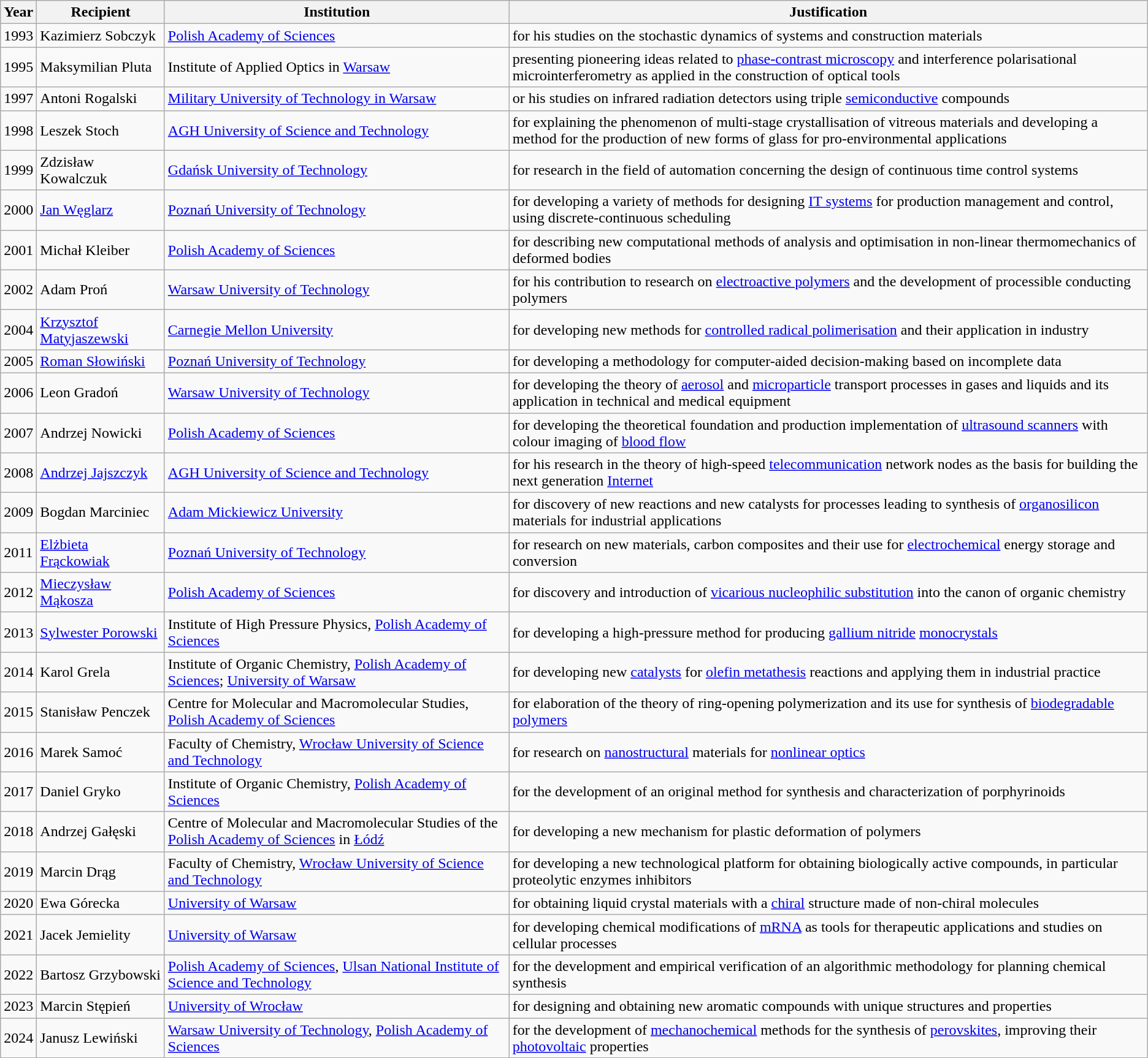<table class="wikitable">
<tr>
<th>Year</th>
<th>Recipient</th>
<th>Institution</th>
<th>Justification</th>
</tr>
<tr>
<td>1993</td>
<td>Kazimierz Sobczyk</td>
<td><a href='#'>Polish Academy of Sciences</a></td>
<td>for his studies on the stochastic dynamics of systems and construction materials</td>
</tr>
<tr>
<td>1995</td>
<td>Maksymilian Pluta</td>
<td>Institute of Applied Optics in <a href='#'>Warsaw</a></td>
<td>presenting pioneering ideas related to <a href='#'>phase-contrast microscopy</a> and interference polarisational microinterferometry as applied in the construction of optical tools</td>
</tr>
<tr>
<td>1997</td>
<td>Antoni Rogalski</td>
<td><a href='#'>Military University of Technology in Warsaw</a></td>
<td>or his studies on infrared radiation detectors using triple <a href='#'>semiconductive</a> compounds</td>
</tr>
<tr>
<td>1998</td>
<td>Leszek Stoch</td>
<td><a href='#'>AGH University of Science and Technology</a></td>
<td>for explaining the phenomenon of multi-stage crystallisation of vitreous materials and developing a method for the production of new forms of glass for pro-environmental applications</td>
</tr>
<tr>
<td>1999</td>
<td>Zdzisław Kowalczuk</td>
<td><a href='#'>Gdańsk University of Technology</a></td>
<td>for research in the field of automation concerning the design of continuous time control systems</td>
</tr>
<tr>
<td>2000</td>
<td><a href='#'>Jan Węglarz</a></td>
<td><a href='#'>Poznań University of Technology</a></td>
<td>for developing a variety of methods for designing <a href='#'>IT systems</a> for production management and control, using discrete-continuous scheduling</td>
</tr>
<tr>
<td>2001</td>
<td>Michał Kleiber</td>
<td><a href='#'>Polish Academy of Sciences</a></td>
<td>for describing new computational methods of analysis and optimisation in non-linear thermomechanics of deformed bodies</td>
</tr>
<tr>
<td>2002</td>
<td>Adam Proń</td>
<td><a href='#'>Warsaw University of Technology</a></td>
<td>for his contribution to research on <a href='#'>electroactive polymers</a> and the development of processible conducting polymers</td>
</tr>
<tr>
<td>2004</td>
<td><a href='#'>Krzysztof Matyjaszewski</a></td>
<td><a href='#'>Carnegie Mellon University</a></td>
<td>for developing new methods for <a href='#'>controlled radical polimerisation</a> and their application in industry</td>
</tr>
<tr>
<td>2005</td>
<td><a href='#'>Roman Słowiński</a></td>
<td><a href='#'>Poznań University of Technology</a></td>
<td>for developing a methodology for computer-aided decision-making based on incomplete data</td>
</tr>
<tr>
<td>2006</td>
<td>Leon Gradoń</td>
<td><a href='#'>Warsaw University of Technology</a></td>
<td>for developing the theory of <a href='#'>aerosol</a> and <a href='#'>microparticle</a> transport processes in gases and liquids and its application in technical and medical equipment</td>
</tr>
<tr>
<td>2007</td>
<td>Andrzej Nowicki</td>
<td><a href='#'>Polish Academy of Sciences</a></td>
<td>for developing the theoretical foundation and production implementation of <a href='#'>ultrasound scanners</a> with colour imaging of <a href='#'>blood flow</a></td>
</tr>
<tr>
<td>2008</td>
<td><a href='#'>Andrzej Jajszczyk</a></td>
<td><a href='#'>AGH University of Science and Technology</a></td>
<td>for his research in the theory of  high-speed <a href='#'>telecommunication</a> network nodes as the basis for building  the next generation <a href='#'>Internet</a></td>
</tr>
<tr>
<td>2009</td>
<td>Bogdan Marciniec</td>
<td><a href='#'>Adam Mickiewicz University</a></td>
<td>for discovery of new reactions and new catalysts for processes leading to synthesis of <a href='#'>organosilicon</a> materials for industrial applications</td>
</tr>
<tr>
<td>2011</td>
<td><a href='#'>Elżbieta Frąckowiak</a></td>
<td><a href='#'>Poznań University of Technology</a></td>
<td>for research on new materials, carbon composites and their use for <a href='#'>electrochemical</a> energy storage and conversion</td>
</tr>
<tr>
<td>2012</td>
<td><a href='#'>Mieczysław Mąkosza</a></td>
<td><a href='#'>Polish Academy of Sciences</a></td>
<td>for discovery and introduction of <a href='#'>vicarious nucleophilic substitution</a> into the canon of organic chemistry</td>
</tr>
<tr>
<td>2013</td>
<td><a href='#'>Sylwester Porowski</a></td>
<td>Institute of High Pressure Physics, <a href='#'>Polish Academy of Sciences</a></td>
<td>for developing a high-pressure method for producing <a href='#'>gallium nitride</a> <a href='#'>monocrystals</a></td>
</tr>
<tr>
<td>2014</td>
<td>Karol Grela</td>
<td>Institute of Organic Chemistry, <a href='#'>Polish Academy of Sciences</a>; <a href='#'>University of Warsaw</a></td>
<td>for developing new <a href='#'>catalysts</a> for <a href='#'>olefin metathesis</a> reactions and applying them in industrial practice</td>
</tr>
<tr>
<td>2015</td>
<td>Stanisław Penczek</td>
<td>Centre for Molecular and Macromolecular Studies, <a href='#'>Polish Academy of Sciences</a></td>
<td>for elaboration of the theory of ring-opening polymerization and its use for synthesis of <a href='#'>biodegradable polymers</a></td>
</tr>
<tr>
<td>2016</td>
<td>Marek Samoć</td>
<td>Faculty of Chemistry, <a href='#'>Wrocław University of Science and Technology</a></td>
<td>for research on <a href='#'>nanostructural</a> materials for <a href='#'>nonlinear optics</a></td>
</tr>
<tr>
<td>2017</td>
<td>Daniel Gryko</td>
<td>Institute of Organic Chemistry, <a href='#'>Polish Academy of Sciences</a></td>
<td>for the development of an original method for synthesis and characterization of porphyrinoids</td>
</tr>
<tr>
<td>2018</td>
<td>Andrzej Gałęski</td>
<td>Centre of Molecular and Macromolecular Studies of the <a href='#'>Polish Academy of Sciences</a> in <a href='#'>Łódź</a></td>
<td>for developing a new mechanism for plastic deformation of polymers</td>
</tr>
<tr>
<td>2019</td>
<td>Marcin Drąg</td>
<td>Faculty of Chemistry, <a href='#'>Wrocław University of Science and Technology</a></td>
<td>for developing a new technological platform for obtaining biologically active compounds, in particular proteolytic enzymes inhibitors</td>
</tr>
<tr>
<td>2020</td>
<td>Ewa Górecka</td>
<td><a href='#'>University of Warsaw</a></td>
<td>for obtaining liquid crystal materials with a <a href='#'>chiral</a> structure made of non-chiral molecules</td>
</tr>
<tr>
<td>2021</td>
<td>Jacek Jemielity</td>
<td><a href='#'>University of Warsaw</a></td>
<td>for developing chemical modifications of <a href='#'>mRNA</a> as tools for therapeutic applications and studies on cellular processes</td>
</tr>
<tr>
<td>2022</td>
<td>Bartosz Grzybowski</td>
<td><a href='#'>Polish Academy of Sciences</a>, <a href='#'>Ulsan National Institute of Science and Technology</a></td>
<td>for the development and empirical verification of an algorithmic methodology for planning chemical synthesis</td>
</tr>
<tr>
<td>2023</td>
<td>Marcin Stępień</td>
<td><a href='#'>University of Wrocław</a></td>
<td>for designing and obtaining new aromatic compounds with unique structures and properties</td>
</tr>
<tr>
<td>2024</td>
<td>Janusz Lewiński</td>
<td><a href='#'>Warsaw University of Technology</a>, <a href='#'>Polish Academy of Sciences</a></td>
<td>for the development of <a href='#'>mechanochemical</a> methods for the synthesis of <a href='#'>perovskites</a>, improving their <a href='#'>photovoltaic</a> properties</td>
</tr>
</table>
